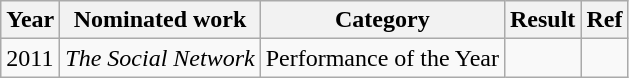<table class="wikitable">
<tr>
<th>Year</th>
<th>Nominated work</th>
<th>Category</th>
<th>Result</th>
<th>Ref</th>
</tr>
<tr>
<td>2011</td>
<td><em>The Social Network</em></td>
<td>Performance of the Year</td>
<td></td>
<td></td>
</tr>
</table>
